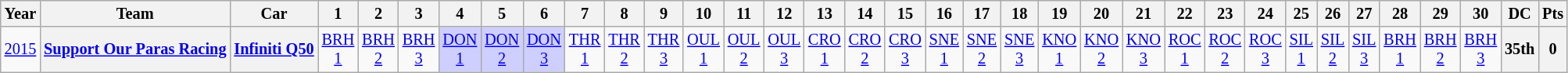<table class="wikitable" style="text-align:center; font-size:85%">
<tr>
<th>Year</th>
<th>Team</th>
<th>Car</th>
<th>1</th>
<th>2</th>
<th>3</th>
<th>4</th>
<th>5</th>
<th>6</th>
<th>7</th>
<th>8</th>
<th>9</th>
<th>10</th>
<th>11</th>
<th>12</th>
<th>13</th>
<th>14</th>
<th>15</th>
<th>16</th>
<th>17</th>
<th>18</th>
<th>19</th>
<th>20</th>
<th>21</th>
<th>22</th>
<th>23</th>
<th>24</th>
<th>25</th>
<th>26</th>
<th>27</th>
<th>28</th>
<th>29</th>
<th>30</th>
<th>DC</th>
<th>Pts</th>
</tr>
<tr>
<td><a href='#'>2015</a></td>
<th nowrap><a href='#'>Support Our Paras Racing</a></th>
<th nowrap><a href='#'>Infiniti Q50</a></th>
<td style="background:;"><a href='#'>BRH<br>1</a></td>
<td style="background:;"><a href='#'>BRH<br>2</a></td>
<td style="background:;"><a href='#'>BRH<br>3</a></td>
<td style="background:#CFCFFF;"><a href='#'>DON<br>1</a><br></td>
<td style="background:#CFCFFF;"><a href='#'>DON<br>2</a><br></td>
<td style="background:#CFCFFF;"><a href='#'>DON<br>3</a><br></td>
<td style="background:;"><a href='#'>THR<br>1</a></td>
<td style="background:;"><a href='#'>THR<br>2</a></td>
<td style="background:;"><a href='#'>THR<br>3</a></td>
<td style="background:;"><a href='#'>OUL<br>1</a></td>
<td style="background:;"><a href='#'>OUL<br>2</a></td>
<td style="background:;"><a href='#'>OUL<br>3</a></td>
<td style="background:;"><a href='#'>CRO<br>1</a></td>
<td style="background:;"><a href='#'>CRO<br>2</a></td>
<td style="background:;"><a href='#'>CRO<br>3</a></td>
<td style="background:;"><a href='#'>SNE<br>1</a></td>
<td style="background:;"><a href='#'>SNE<br>2</a></td>
<td style="background:;"><a href='#'>SNE<br>3</a></td>
<td style="background:;"><a href='#'>KNO<br>1</a></td>
<td style="background:;"><a href='#'>KNO<br>2</a></td>
<td style="background:;"><a href='#'>KNO<br>3</a></td>
<td style="background:;"><a href='#'>ROC<br>1</a></td>
<td style="background:;"><a href='#'>ROC<br>2</a></td>
<td style="background:;"><a href='#'>ROC<br>3</a></td>
<td style="background:;"><a href='#'>SIL<br>1</a></td>
<td style="background:;"><a href='#'>SIL<br>2</a></td>
<td style="background:;"><a href='#'>SIL<br>3</a></td>
<td style="background:;"><a href='#'>BRH<br>1</a></td>
<td style="background:;"><a href='#'>BRH<br>2</a></td>
<td style="background:;"><a href='#'>BRH<br>3</a></td>
<th>35th</th>
<th>0</th>
</tr>
</table>
